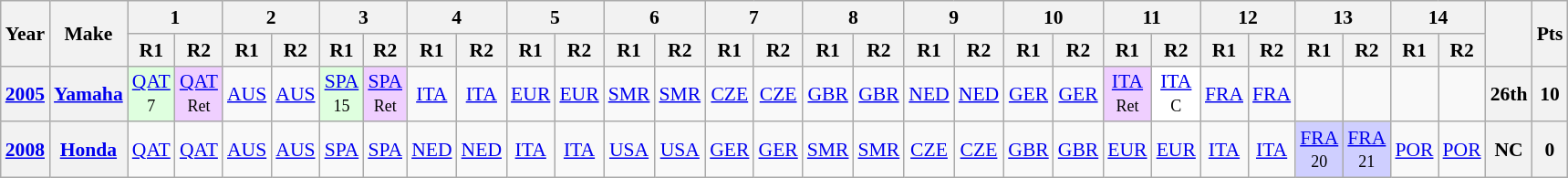<table class="wikitable" style="text-align:center; font-size:90%">
<tr>
<th valign="middle" rowspan=2>Year</th>
<th valign="middle" rowspan=2>Make</th>
<th colspan=2>1</th>
<th colspan=2>2</th>
<th colspan=2>3</th>
<th colspan=2>4</th>
<th colspan=2>5</th>
<th colspan=2>6</th>
<th colspan=2>7</th>
<th colspan=2>8</th>
<th colspan=2>9</th>
<th colspan=2>10</th>
<th colspan=2>11</th>
<th colspan=2>12</th>
<th colspan=2>13</th>
<th colspan=2>14</th>
<th rowspan=2></th>
<th rowspan=2>Pts</th>
</tr>
<tr>
<th>R1</th>
<th>R2</th>
<th>R1</th>
<th>R2</th>
<th>R1</th>
<th>R2</th>
<th>R1</th>
<th>R2</th>
<th>R1</th>
<th>R2</th>
<th>R1</th>
<th>R2</th>
<th>R1</th>
<th>R2</th>
<th>R1</th>
<th>R2</th>
<th>R1</th>
<th>R2</th>
<th>R1</th>
<th>R2</th>
<th>R1</th>
<th>R2</th>
<th>R1</th>
<th>R2</th>
<th>R1</th>
<th>R2</th>
<th>R1</th>
<th>R2</th>
</tr>
<tr>
<th align="left"><a href='#'>2005</a></th>
<th align="left"><a href='#'>Yamaha</a></th>
<td style="background:#DFFFDF;"><a href='#'>QAT</a><br><small>7</small></td>
<td style="background:#EFCFFF;"><a href='#'>QAT</a><br><small>Ret</small></td>
<td><a href='#'>AUS</a></td>
<td><a href='#'>AUS</a></td>
<td style="background:#DFFFDF;"><a href='#'>SPA</a><br><small>15</small></td>
<td style="background:#EFCFFF;"><a href='#'>SPA</a><br><small>Ret</small></td>
<td><a href='#'>ITA</a></td>
<td><a href='#'>ITA</a></td>
<td><a href='#'>EUR</a></td>
<td><a href='#'>EUR</a></td>
<td><a href='#'>SMR</a></td>
<td><a href='#'>SMR</a></td>
<td><a href='#'>CZE</a></td>
<td><a href='#'>CZE</a></td>
<td><a href='#'>GBR</a></td>
<td><a href='#'>GBR</a></td>
<td><a href='#'>NED</a></td>
<td><a href='#'>NED</a></td>
<td><a href='#'>GER</a></td>
<td><a href='#'>GER</a></td>
<td style="background:#EFCFFF;"><a href='#'>ITA</a><br><small>Ret</small></td>
<td style="background:#FFFFFF;"><a href='#'>ITA</a><br><small>C</small></td>
<td><a href='#'>FRA</a></td>
<td><a href='#'>FRA</a></td>
<td></td>
<td></td>
<td></td>
<td></td>
<th>26th</th>
<th>10</th>
</tr>
<tr>
<th align="left"><a href='#'>2008</a></th>
<th align="left"><a href='#'>Honda</a></th>
<td><a href='#'>QAT</a></td>
<td><a href='#'>QAT</a></td>
<td><a href='#'>AUS</a></td>
<td><a href='#'>AUS</a></td>
<td><a href='#'>SPA</a></td>
<td><a href='#'>SPA</a></td>
<td><a href='#'>NED</a></td>
<td><a href='#'>NED</a></td>
<td><a href='#'>ITA</a></td>
<td><a href='#'>ITA</a></td>
<td><a href='#'>USA</a></td>
<td><a href='#'>USA</a></td>
<td><a href='#'>GER</a></td>
<td><a href='#'>GER</a></td>
<td><a href='#'>SMR</a></td>
<td><a href='#'>SMR</a></td>
<td><a href='#'>CZE</a></td>
<td><a href='#'>CZE</a></td>
<td><a href='#'>GBR</a></td>
<td><a href='#'>GBR</a></td>
<td><a href='#'>EUR</a></td>
<td><a href='#'>EUR</a></td>
<td><a href='#'>ITA</a></td>
<td><a href='#'>ITA</a></td>
<td style="background:#CFCFFF;"><a href='#'>FRA</a><br><small>20</small></td>
<td style="background:#CFCFFF;"><a href='#'>FRA</a><br><small>21</small></td>
<td><a href='#'>POR</a></td>
<td><a href='#'>POR</a></td>
<th>NC</th>
<th>0</th>
</tr>
</table>
